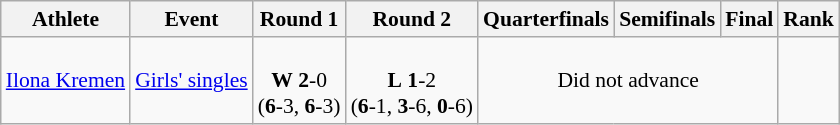<table class=wikitable style="font-size:90%">
<tr>
<th>Athlete</th>
<th>Event</th>
<th>Round 1</th>
<th>Round 2</th>
<th>Quarterfinals</th>
<th>Semifinals</th>
<th>Final</th>
<th>Rank</th>
</tr>
<tr>
<td><a href='#'>Ilona Kremen</a></td>
<td><a href='#'>Girls' singles</a></td>
<td align=center><br><strong>W</strong> <strong>2</strong>-0<br> (<strong>6</strong>-3, <strong>6</strong>-3)</td>
<td align=center><br><strong>L</strong> <strong>1</strong>-2<br> (<strong>6</strong>-1, <strong>3</strong>-6, <strong>0</strong>-6)</td>
<td colspan=3 align=center>Did not advance</td>
<td align=center></td>
</tr>
</table>
